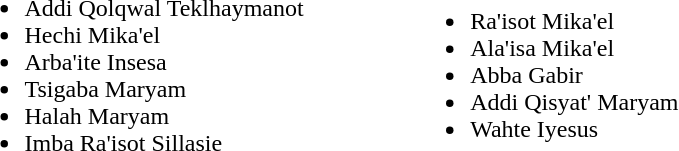<table>
<tr>
<td><br><ul><li>Addi Qolqwal Teklhaymanot</li><li>Hechi Mika'el</li><li>Arba'ite Insesa</li><li>Tsigaba Maryam</li><li>Halah Maryam</li><li>Imba Ra'isot Sillasie</li></ul></td>
<td WIDTH="63"></td>
<td><br><ul><li>Ra'isot Mika'el</li><li>Ala'isa Mika'el</li><li>Abba Gabir</li><li>Addi Qisyat' Maryam</li><li>Wahte Iyesus</li></ul></td>
</tr>
</table>
